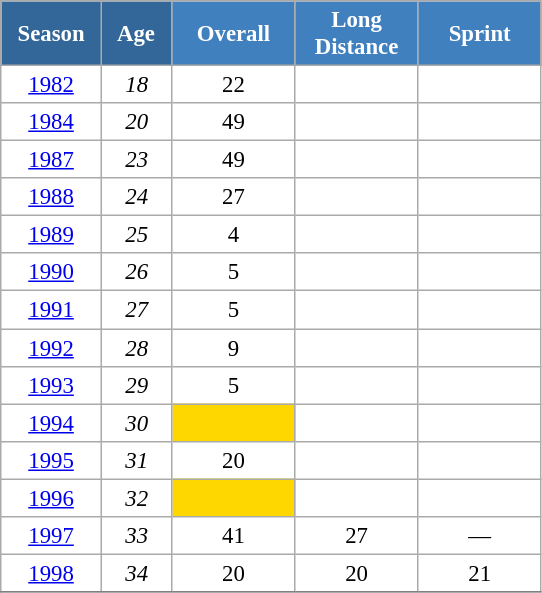<table class="wikitable" style="font-size:95%; text-align:center; border:grey solid 1px; border-collapse:collapse; background:#ffffff;">
<tr>
<th style="background-color:#369; color:white; width:60px;"> Season </th>
<th style="background-color:#369; color:white; width:40px;"> Age </th>
<th style="background-color:#4180be; color:white; width:75px;">Overall</th>
<th style="background-color:#4180be; color:white; width:75px;">Long Distance</th>
<th style="background-color:#4180be; color:white; width:75px;">Sprint</th>
</tr>
<tr>
<td><a href='#'>1982</a></td>
<td><em>18</em></td>
<td>22</td>
<td></td>
<td></td>
</tr>
<tr>
<td><a href='#'>1984</a></td>
<td><em>20</em></td>
<td>49</td>
<td></td>
<td></td>
</tr>
<tr>
<td><a href='#'>1987</a></td>
<td><em>23</em></td>
<td>49</td>
<td></td>
<td></td>
</tr>
<tr>
<td><a href='#'>1988</a></td>
<td><em>24</em></td>
<td>27</td>
<td></td>
<td></td>
</tr>
<tr>
<td><a href='#'>1989</a></td>
<td><em>25</em></td>
<td>4</td>
<td></td>
<td></td>
</tr>
<tr>
<td><a href='#'>1990</a></td>
<td><em>26</em></td>
<td>5</td>
<td></td>
<td></td>
</tr>
<tr>
<td><a href='#'>1991</a></td>
<td><em>27</em></td>
<td>5</td>
<td></td>
<td></td>
</tr>
<tr>
<td><a href='#'>1992</a></td>
<td><em>28</em></td>
<td>9</td>
<td></td>
<td></td>
</tr>
<tr>
<td><a href='#'>1993</a></td>
<td><em>29</em></td>
<td>5</td>
<td></td>
<td></td>
</tr>
<tr>
<td><a href='#'>1994</a></td>
<td><em>30</em></td>
<td style="background:gold;"></td>
<td></td>
<td></td>
</tr>
<tr>
<td><a href='#'>1995</a></td>
<td><em>31</em></td>
<td>20</td>
<td></td>
<td></td>
</tr>
<tr>
<td><a href='#'>1996</a></td>
<td><em>32</em></td>
<td style="background:gold;"></td>
<td></td>
<td></td>
</tr>
<tr>
<td><a href='#'>1997</a></td>
<td><em>33</em></td>
<td>41</td>
<td>27</td>
<td>—</td>
</tr>
<tr>
<td><a href='#'>1998</a></td>
<td><em>34</em></td>
<td>20</td>
<td>20</td>
<td>21</td>
</tr>
<tr>
</tr>
</table>
